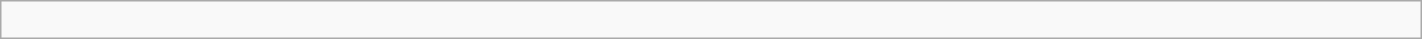<table class="wikitable" width=75%>
<tr>
<td><br></td>
</tr>
</table>
